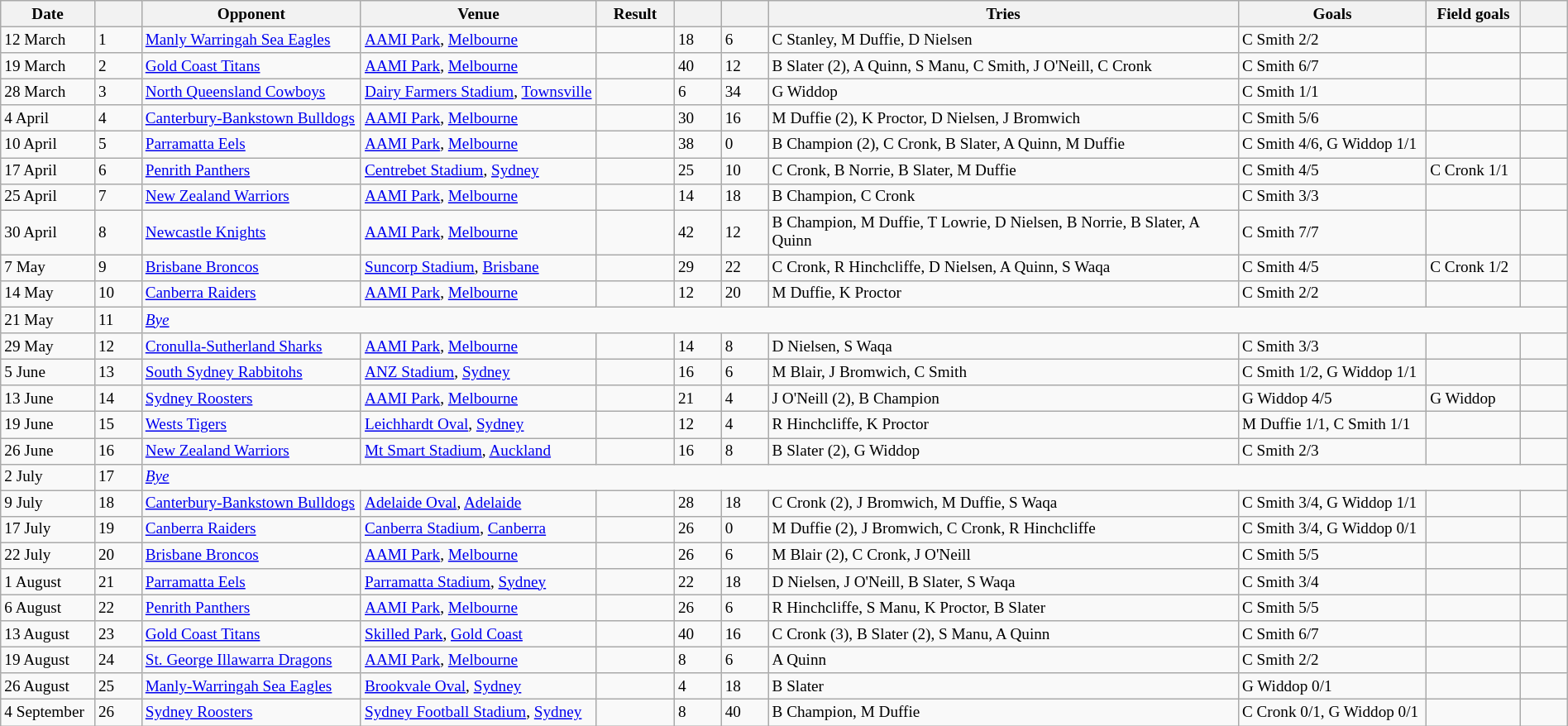<table class="wikitable"  style="font-size:80%; width:100%;">
<tr>
<th width="6%">Date</th>
<th width="3%"></th>
<th width="14%">Opponent</th>
<th width="15%">Venue</th>
<th width="5%">Result</th>
<th width="3%"></th>
<th width="3%"></th>
<th width="30%">Tries</th>
<th width="12%">Goals</th>
<th width="6%">Field goals</th>
<th width="3%"></th>
</tr>
<tr>
<td>12 March</td>
<td>1</td>
<td> <a href='#'>Manly Warringah Sea Eagles</a></td>
<td><a href='#'>AAMI Park</a>, <a href='#'>Melbourne</a></td>
<td></td>
<td>18</td>
<td>6</td>
<td>C Stanley, M Duffie, D Nielsen</td>
<td>C Smith 2/2</td>
<td></td>
<td></td>
</tr>
<tr>
<td>19 March</td>
<td>2</td>
<td> <a href='#'>Gold Coast Titans</a></td>
<td><a href='#'>AAMI Park</a>, <a href='#'>Melbourne</a></td>
<td></td>
<td>40</td>
<td>12</td>
<td>B Slater (2), A Quinn, S Manu, C Smith, J O'Neill, C Cronk</td>
<td>C Smith 6/7</td>
<td></td>
<td></td>
</tr>
<tr>
<td>28 March</td>
<td>3</td>
<td> <a href='#'>North Queensland Cowboys</a></td>
<td><a href='#'>Dairy Farmers Stadium</a>, <a href='#'>Townsville</a></td>
<td></td>
<td>6</td>
<td>34</td>
<td>G Widdop</td>
<td>C Smith 1/1</td>
<td></td>
<td></td>
</tr>
<tr>
<td>4 April</td>
<td>4</td>
<td> <a href='#'>Canterbury-Bankstown Bulldogs</a></td>
<td><a href='#'>AAMI Park</a>, <a href='#'>Melbourne</a></td>
<td></td>
<td>30</td>
<td>16</td>
<td>M Duffie (2), K Proctor, D Nielsen, J Bromwich</td>
<td>C Smith 5/6</td>
<td></td>
<td></td>
</tr>
<tr>
<td>10 April</td>
<td>5</td>
<td> <a href='#'>Parramatta Eels</a></td>
<td><a href='#'>AAMI Park</a>, <a href='#'>Melbourne</a></td>
<td></td>
<td>38</td>
<td>0</td>
<td>B Champion (2), C Cronk, B Slater, A Quinn, M Duffie</td>
<td>C Smith 4/6, G Widdop 1/1</td>
<td></td>
<td></td>
</tr>
<tr>
<td>17 April</td>
<td>6</td>
<td> <a href='#'>Penrith Panthers</a></td>
<td><a href='#'>Centrebet Stadium</a>, <a href='#'>Sydney</a></td>
<td></td>
<td>25</td>
<td>10</td>
<td>C Cronk, B Norrie, B Slater, M Duffie</td>
<td>C Smith 4/5</td>
<td>C Cronk 1/1</td>
<td></td>
</tr>
<tr>
<td>25 April</td>
<td>7</td>
<td> <a href='#'>New Zealand Warriors</a></td>
<td><a href='#'>AAMI Park</a>, <a href='#'>Melbourne</a></td>
<td></td>
<td>14</td>
<td>18</td>
<td>B Champion, C Cronk</td>
<td>C Smith 3/3</td>
<td></td>
<td></td>
</tr>
<tr>
<td>30 April</td>
<td>8</td>
<td> <a href='#'>Newcastle Knights</a></td>
<td><a href='#'>AAMI Park</a>, <a href='#'>Melbourne</a></td>
<td></td>
<td>42</td>
<td>12</td>
<td>B Champion, M Duffie, T Lowrie, D Nielsen, B Norrie, B Slater, A Quinn</td>
<td>C Smith 7/7</td>
<td></td>
<td></td>
</tr>
<tr>
<td>7 May</td>
<td>9</td>
<td> <a href='#'>Brisbane Broncos</a></td>
<td><a href='#'>Suncorp Stadium</a>, <a href='#'>Brisbane</a></td>
<td></td>
<td>29</td>
<td>22</td>
<td>C Cronk, R Hinchcliffe, D Nielsen, A Quinn, S Waqa</td>
<td>C Smith 4/5</td>
<td>C Cronk 1/2</td>
<td></td>
</tr>
<tr>
<td>14 May</td>
<td>10</td>
<td> <a href='#'>Canberra Raiders</a></td>
<td><a href='#'>AAMI Park</a>, <a href='#'>Melbourne</a></td>
<td></td>
<td>12</td>
<td>20</td>
<td>M Duffie, K Proctor</td>
<td>C Smith 2/2</td>
<td></td>
<td></td>
</tr>
<tr>
<td>21 May</td>
<td>11</td>
<td colspan="10"><em><a href='#'>Bye</a></em></td>
</tr>
<tr>
<td>29 May</td>
<td>12</td>
<td> <a href='#'>Cronulla-Sutherland Sharks</a></td>
<td><a href='#'>AAMI Park</a>, <a href='#'>Melbourne</a></td>
<td></td>
<td>14</td>
<td>8</td>
<td>D Nielsen, S Waqa</td>
<td>C Smith 3/3</td>
<td></td>
<td></td>
</tr>
<tr>
<td>5 June</td>
<td>13</td>
<td> <a href='#'>South Sydney Rabbitohs</a></td>
<td><a href='#'>ANZ Stadium</a>, <a href='#'>Sydney</a></td>
<td></td>
<td>16</td>
<td>6</td>
<td>M Blair, J Bromwich, C Smith</td>
<td>C Smith 1/2, G Widdop 1/1</td>
<td></td>
<td></td>
</tr>
<tr>
<td>13 June</td>
<td>14</td>
<td> <a href='#'>Sydney Roosters</a></td>
<td><a href='#'>AAMI Park</a>, <a href='#'>Melbourne</a></td>
<td></td>
<td>21</td>
<td>4</td>
<td>J O'Neill (2), B Champion</td>
<td>G Widdop 4/5</td>
<td>G Widdop</td>
<td></td>
</tr>
<tr>
<td>19 June</td>
<td>15</td>
<td> <a href='#'>Wests Tigers</a></td>
<td><a href='#'>Leichhardt Oval</a>, <a href='#'>Sydney</a></td>
<td></td>
<td>12</td>
<td>4</td>
<td>R Hinchcliffe, K Proctor</td>
<td>M Duffie 1/1, C Smith 1/1</td>
<td></td>
<td></td>
</tr>
<tr>
<td>26 June</td>
<td>16</td>
<td> <a href='#'>New Zealand Warriors</a></td>
<td><a href='#'>Mt Smart Stadium</a>, <a href='#'>Auckland</a></td>
<td></td>
<td>16</td>
<td>8</td>
<td>B Slater (2), G Widdop</td>
<td>C Smith 2/3</td>
<td></td>
<td></td>
</tr>
<tr>
<td>2 July</td>
<td>17</td>
<td colspan="10"><em><a href='#'>Bye</a></em></td>
</tr>
<tr>
<td>9 July</td>
<td>18</td>
<td> <a href='#'>Canterbury-Bankstown Bulldogs</a></td>
<td><a href='#'>Adelaide Oval</a>, <a href='#'>Adelaide</a></td>
<td></td>
<td>28</td>
<td>18</td>
<td>C Cronk (2), J Bromwich, M Duffie, S Waqa</td>
<td>C Smith 3/4, G Widdop 1/1</td>
<td></td>
<td></td>
</tr>
<tr>
<td>17 July</td>
<td>19</td>
<td> <a href='#'>Canberra Raiders</a></td>
<td><a href='#'>Canberra Stadium</a>, <a href='#'>Canberra</a></td>
<td></td>
<td>26</td>
<td>0</td>
<td>M Duffie (2), J Bromwich, C Cronk, R Hinchcliffe</td>
<td>C Smith 3/4, G Widdop 0/1</td>
<td></td>
<td></td>
</tr>
<tr>
<td>22 July</td>
<td>20</td>
<td> <a href='#'>Brisbane Broncos</a></td>
<td><a href='#'>AAMI Park</a>, <a href='#'>Melbourne</a></td>
<td></td>
<td>26</td>
<td>6</td>
<td>M Blair (2), C Cronk, J O'Neill</td>
<td>C Smith 5/5</td>
<td></td>
<td></td>
</tr>
<tr>
<td>1 August</td>
<td>21</td>
<td> <a href='#'>Parramatta Eels</a></td>
<td><a href='#'>Parramatta Stadium</a>, <a href='#'>Sydney</a></td>
<td></td>
<td>22</td>
<td>18</td>
<td>D Nielsen, J O'Neill, B Slater, S Waqa</td>
<td>C Smith 3/4</td>
<td></td>
<td></td>
</tr>
<tr>
<td>6 August</td>
<td>22</td>
<td> <a href='#'>Penrith Panthers</a></td>
<td><a href='#'>AAMI Park</a>, <a href='#'>Melbourne</a></td>
<td></td>
<td>26</td>
<td>6</td>
<td>R Hinchcliffe, S Manu, K Proctor, B Slater</td>
<td>C Smith 5/5</td>
<td></td>
<td></td>
</tr>
<tr>
<td>13 August</td>
<td>23</td>
<td> <a href='#'>Gold Coast Titans</a></td>
<td><a href='#'>Skilled Park</a>, <a href='#'>Gold Coast</a></td>
<td></td>
<td>40</td>
<td>16</td>
<td>C Cronk (3), B Slater (2), S Manu, A Quinn</td>
<td>C Smith 6/7</td>
<td></td>
<td></td>
</tr>
<tr>
<td>19 August</td>
<td>24</td>
<td> <a href='#'>St. George Illawarra Dragons</a></td>
<td><a href='#'>AAMI Park</a>, <a href='#'>Melbourne</a></td>
<td></td>
<td>8</td>
<td>6</td>
<td>A Quinn</td>
<td>C Smith 2/2</td>
<td></td>
<td></td>
</tr>
<tr>
<td>26 August</td>
<td>25</td>
<td> <a href='#'>Manly-Warringah Sea Eagles</a></td>
<td><a href='#'>Brookvale Oval</a>, <a href='#'>Sydney</a></td>
<td></td>
<td>4</td>
<td>18</td>
<td>B Slater</td>
<td>G Widdop 0/1</td>
<td></td>
<td></td>
</tr>
<tr>
<td>4 September</td>
<td>26</td>
<td> <a href='#'>Sydney Roosters</a></td>
<td><a href='#'>Sydney Football Stadium</a>, <a href='#'>Sydney</a></td>
<td></td>
<td>8</td>
<td>40</td>
<td>B Champion, M Duffie</td>
<td>C Cronk 0/1, G Widdop 0/1</td>
<td></td>
<td></td>
</tr>
</table>
